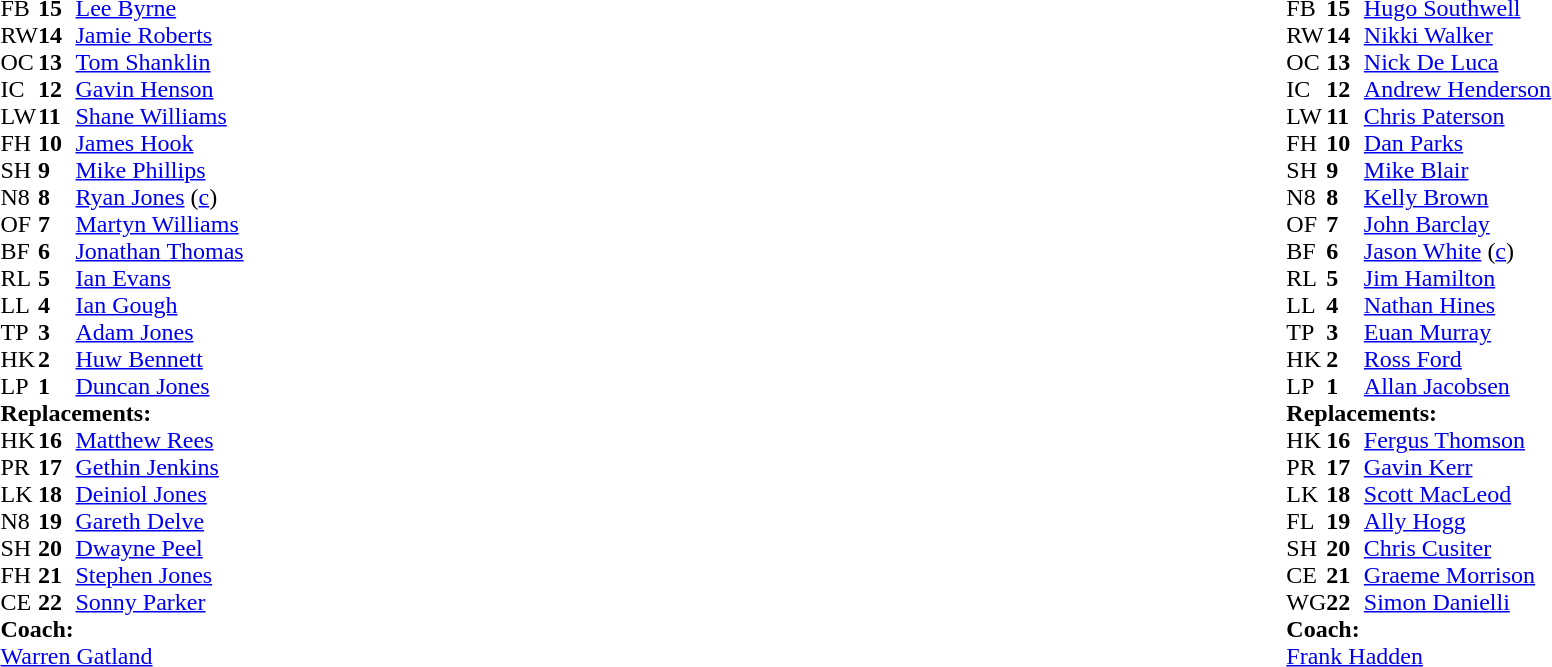<table width="100%">
<tr>
<td valign="top" width="50%"><br><table cellspacing="0" cellpadding="0">
<tr>
<th width="25"></th>
<th width="25"></th>
</tr>
<tr>
<td>FB</td>
<td><strong>15</strong></td>
<td><a href='#'>Lee Byrne</a></td>
</tr>
<tr>
<td>RW</td>
<td><strong>14</strong></td>
<td><a href='#'>Jamie Roberts</a></td>
</tr>
<tr>
<td>OC</td>
<td><strong>13</strong></td>
<td><a href='#'>Tom Shanklin</a></td>
</tr>
<tr>
<td>IC</td>
<td><strong>12</strong></td>
<td><a href='#'>Gavin Henson</a></td>
</tr>
<tr>
<td>LW</td>
<td><strong>11</strong></td>
<td><a href='#'>Shane Williams</a></td>
</tr>
<tr>
<td>FH</td>
<td><strong>10</strong></td>
<td><a href='#'>James Hook</a></td>
</tr>
<tr>
<td>SH</td>
<td><strong>9</strong></td>
<td><a href='#'>Mike Phillips</a></td>
</tr>
<tr>
<td>N8</td>
<td><strong>8</strong></td>
<td><a href='#'>Ryan Jones</a> (<a href='#'>c</a>)</td>
</tr>
<tr>
<td>OF</td>
<td><strong>7</strong></td>
<td><a href='#'>Martyn Williams</a></td>
</tr>
<tr>
<td>BF</td>
<td><strong>6</strong></td>
<td><a href='#'>Jonathan Thomas</a></td>
</tr>
<tr>
<td>RL</td>
<td><strong>5</strong></td>
<td><a href='#'>Ian Evans</a></td>
</tr>
<tr>
<td>LL</td>
<td><strong>4</strong></td>
<td><a href='#'>Ian Gough</a></td>
</tr>
<tr>
<td>TP</td>
<td><strong>3</strong></td>
<td><a href='#'>Adam Jones</a></td>
</tr>
<tr>
<td>HK</td>
<td><strong>2</strong></td>
<td><a href='#'>Huw Bennett</a></td>
</tr>
<tr>
<td>LP</td>
<td><strong>1</strong></td>
<td><a href='#'>Duncan Jones</a></td>
</tr>
<tr>
<td colspan="3"><strong>Replacements:</strong></td>
</tr>
<tr>
<td>HK</td>
<td><strong>16</strong></td>
<td><a href='#'>Matthew Rees</a></td>
</tr>
<tr>
<td>PR</td>
<td><strong>17</strong></td>
<td><a href='#'>Gethin Jenkins</a></td>
</tr>
<tr>
<td>LK</td>
<td><strong>18</strong></td>
<td><a href='#'>Deiniol Jones</a></td>
</tr>
<tr>
<td>N8</td>
<td><strong>19</strong></td>
<td><a href='#'>Gareth Delve</a></td>
</tr>
<tr>
<td>SH</td>
<td><strong>20</strong></td>
<td><a href='#'>Dwayne Peel</a></td>
</tr>
<tr>
<td>FH</td>
<td><strong>21</strong></td>
<td><a href='#'>Stephen Jones</a></td>
</tr>
<tr>
<td>CE</td>
<td><strong>22</strong></td>
<td><a href='#'>Sonny Parker</a></td>
</tr>
<tr>
<td colspan="3"><strong>Coach:</strong></td>
</tr>
<tr>
<td colspan="3"><a href='#'>Warren Gatland</a></td>
</tr>
</table>
</td>
<td style="vertical-align:top"></td>
<td style="vertical-align:top" width="50%"><br><table cellspacing="0" cellpadding="0" align="center">
<tr>
<th width="25"></th>
<th width="25"></th>
</tr>
<tr>
<td>FB</td>
<td><strong>15</strong></td>
<td><a href='#'>Hugo Southwell</a></td>
</tr>
<tr>
<td>RW</td>
<td><strong>14</strong></td>
<td><a href='#'>Nikki Walker</a></td>
</tr>
<tr>
<td>OC</td>
<td><strong>13</strong></td>
<td><a href='#'>Nick De Luca</a></td>
</tr>
<tr>
<td>IC</td>
<td><strong>12</strong></td>
<td><a href='#'>Andrew Henderson</a></td>
</tr>
<tr>
<td>LW</td>
<td><strong>11</strong></td>
<td><a href='#'>Chris Paterson</a></td>
</tr>
<tr>
<td>FH</td>
<td><strong>10</strong></td>
<td><a href='#'>Dan Parks</a></td>
</tr>
<tr>
<td>SH</td>
<td><strong>9</strong></td>
<td><a href='#'>Mike Blair</a></td>
</tr>
<tr>
<td>N8</td>
<td><strong>8</strong></td>
<td><a href='#'>Kelly Brown</a></td>
</tr>
<tr>
<td>OF</td>
<td><strong>7</strong></td>
<td><a href='#'>John Barclay</a></td>
</tr>
<tr>
<td>BF</td>
<td><strong>6</strong></td>
<td><a href='#'>Jason White</a> (<a href='#'>c</a>)</td>
</tr>
<tr>
<td>RL</td>
<td><strong>5</strong></td>
<td><a href='#'>Jim Hamilton</a></td>
</tr>
<tr>
<td>LL</td>
<td><strong>4</strong></td>
<td><a href='#'>Nathan Hines</a></td>
</tr>
<tr>
<td>TP</td>
<td><strong>3</strong></td>
<td><a href='#'>Euan Murray</a></td>
</tr>
<tr>
<td>HK</td>
<td><strong>2</strong></td>
<td><a href='#'>Ross Ford</a></td>
</tr>
<tr>
<td>LP</td>
<td><strong>1</strong></td>
<td><a href='#'>Allan Jacobsen</a></td>
</tr>
<tr>
<td colspan="3"><strong>Replacements:</strong></td>
</tr>
<tr>
<td>HK</td>
<td><strong>16</strong></td>
<td><a href='#'>Fergus Thomson</a></td>
</tr>
<tr>
<td>PR</td>
<td><strong>17</strong></td>
<td><a href='#'>Gavin Kerr</a></td>
</tr>
<tr>
<td>LK</td>
<td><strong>18</strong></td>
<td><a href='#'>Scott MacLeod</a></td>
</tr>
<tr>
<td>FL</td>
<td><strong>19</strong></td>
<td><a href='#'>Ally Hogg</a></td>
</tr>
<tr>
<td>SH</td>
<td><strong>20</strong></td>
<td><a href='#'>Chris Cusiter</a></td>
</tr>
<tr>
<td>CE</td>
<td><strong>21</strong></td>
<td><a href='#'>Graeme Morrison</a></td>
</tr>
<tr>
<td>WG</td>
<td><strong>22</strong></td>
<td><a href='#'>Simon Danielli</a></td>
</tr>
<tr>
<td colspan="3"><strong>Coach:</strong></td>
</tr>
<tr>
<td colspan="3"><a href='#'>Frank Hadden</a></td>
</tr>
</table>
</td>
</tr>
</table>
